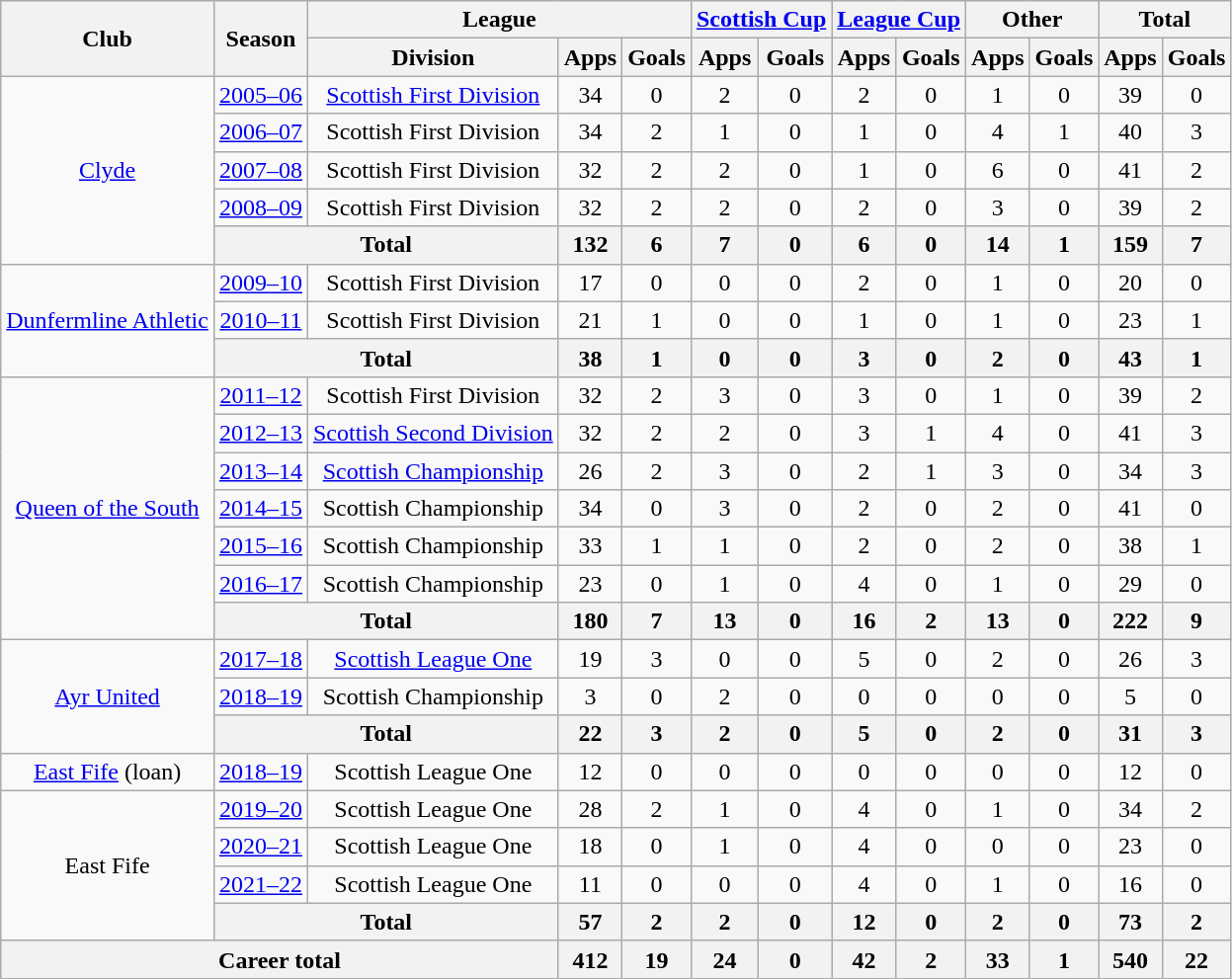<table class="wikitable" style="text-align: center;">
<tr>
<th rowspan="2">Club</th>
<th rowspan="2">Season</th>
<th colspan="3">League</th>
<th colspan="2"><a href='#'>Scottish Cup</a></th>
<th colspan="2"><a href='#'>League Cup</a></th>
<th colspan="2">Other</th>
<th colspan="2">Total</th>
</tr>
<tr>
<th>Division</th>
<th>Apps</th>
<th>Goals</th>
<th>Apps</th>
<th>Goals</th>
<th>Apps</th>
<th>Goals</th>
<th>Apps</th>
<th>Goals</th>
<th>Apps</th>
<th>Goals</th>
</tr>
<tr>
<td rowspan="5"><a href='#'>Clyde</a></td>
<td><a href='#'>2005–06</a></td>
<td><a href='#'>Scottish First Division</a></td>
<td>34</td>
<td>0</td>
<td>2</td>
<td>0</td>
<td>2</td>
<td>0</td>
<td>1</td>
<td>0</td>
<td>39</td>
<td>0</td>
</tr>
<tr>
<td><a href='#'>2006–07</a></td>
<td>Scottish First Division</td>
<td>34</td>
<td>2</td>
<td>1</td>
<td>0</td>
<td>1</td>
<td>0</td>
<td>4</td>
<td>1</td>
<td>40</td>
<td>3</td>
</tr>
<tr>
<td><a href='#'>2007–08</a></td>
<td>Scottish First Division</td>
<td>32</td>
<td>2</td>
<td>2</td>
<td>0</td>
<td>1</td>
<td>0</td>
<td>6</td>
<td>0</td>
<td>41</td>
<td>2</td>
</tr>
<tr>
<td><a href='#'>2008–09</a></td>
<td>Scottish First Division</td>
<td>32</td>
<td>2</td>
<td>2</td>
<td>0</td>
<td>2</td>
<td>0</td>
<td>3</td>
<td>0</td>
<td>39</td>
<td>2</td>
</tr>
<tr>
<th colspan=2>Total</th>
<th>132</th>
<th>6</th>
<th>7</th>
<th>0</th>
<th>6</th>
<th>0</th>
<th>14</th>
<th>1</th>
<th>159</th>
<th>7</th>
</tr>
<tr>
<td rowspan="3"><a href='#'>Dunfermline Athletic</a></td>
<td><a href='#'>2009–10</a></td>
<td>Scottish First Division</td>
<td>17</td>
<td>0</td>
<td>0</td>
<td>0</td>
<td>2</td>
<td>0</td>
<td>1</td>
<td>0</td>
<td>20</td>
<td>0</td>
</tr>
<tr>
<td><a href='#'>2010–11</a></td>
<td>Scottish First Division</td>
<td>21</td>
<td>1</td>
<td>0</td>
<td>0</td>
<td>1</td>
<td>0</td>
<td>1</td>
<td>0</td>
<td>23</td>
<td>1</td>
</tr>
<tr>
<th colspan=2>Total</th>
<th>38</th>
<th>1</th>
<th>0</th>
<th>0</th>
<th>3</th>
<th>0</th>
<th>2</th>
<th>0</th>
<th>43</th>
<th>1</th>
</tr>
<tr>
<td rowspan="7"><a href='#'>Queen of the South</a></td>
<td><a href='#'>2011–12</a></td>
<td>Scottish First Division</td>
<td>32</td>
<td>2</td>
<td>3</td>
<td>0</td>
<td>3</td>
<td>0</td>
<td>1</td>
<td>0</td>
<td>39</td>
<td>2</td>
</tr>
<tr>
<td><a href='#'>2012–13</a></td>
<td><a href='#'>Scottish Second Division</a></td>
<td>32</td>
<td>2</td>
<td>2</td>
<td>0</td>
<td>3</td>
<td>1</td>
<td>4</td>
<td>0</td>
<td>41</td>
<td>3</td>
</tr>
<tr>
<td><a href='#'>2013–14</a></td>
<td><a href='#'>Scottish Championship</a></td>
<td>26</td>
<td>2</td>
<td>3</td>
<td>0</td>
<td>2</td>
<td>1</td>
<td>3</td>
<td>0</td>
<td>34</td>
<td>3</td>
</tr>
<tr>
<td><a href='#'>2014–15</a></td>
<td>Scottish Championship</td>
<td>34</td>
<td>0</td>
<td>3</td>
<td>0</td>
<td>2</td>
<td>0</td>
<td>2</td>
<td>0</td>
<td>41</td>
<td>0</td>
</tr>
<tr>
<td><a href='#'>2015–16</a></td>
<td>Scottish Championship</td>
<td>33</td>
<td>1</td>
<td>1</td>
<td>0</td>
<td>2</td>
<td>0</td>
<td>2</td>
<td>0</td>
<td>38</td>
<td>1</td>
</tr>
<tr>
<td><a href='#'>2016–17</a></td>
<td>Scottish Championship</td>
<td>23</td>
<td>0</td>
<td>1</td>
<td>0</td>
<td>4</td>
<td>0</td>
<td>1</td>
<td>0</td>
<td>29</td>
<td>0</td>
</tr>
<tr>
<th colspan=2>Total</th>
<th>180</th>
<th>7</th>
<th>13</th>
<th>0</th>
<th>16</th>
<th>2</th>
<th>13</th>
<th>0</th>
<th>222</th>
<th>9</th>
</tr>
<tr>
<td rowspan="3"><a href='#'>Ayr United</a></td>
<td><a href='#'>2017–18</a></td>
<td><a href='#'>Scottish League One</a></td>
<td>19</td>
<td>3</td>
<td>0</td>
<td>0</td>
<td>5</td>
<td>0</td>
<td>2</td>
<td>0</td>
<td>26</td>
<td>3</td>
</tr>
<tr>
<td><a href='#'>2018–19</a></td>
<td>Scottish Championship</td>
<td>3</td>
<td>0</td>
<td>2</td>
<td>0</td>
<td>0</td>
<td>0</td>
<td>0</td>
<td>0</td>
<td>5</td>
<td>0</td>
</tr>
<tr>
<th colspan=2>Total</th>
<th>22</th>
<th>3</th>
<th>2</th>
<th>0</th>
<th>5</th>
<th>0</th>
<th>2</th>
<th>0</th>
<th>31</th>
<th>3</th>
</tr>
<tr>
<td><a href='#'>East Fife</a> (loan)</td>
<td><a href='#'>2018–19</a></td>
<td>Scottish League One</td>
<td>12</td>
<td>0</td>
<td>0</td>
<td>0</td>
<td>0</td>
<td>0</td>
<td>0</td>
<td>0</td>
<td>12</td>
<td>0</td>
</tr>
<tr>
<td rowspan="4">East Fife</td>
<td><a href='#'>2019–20</a></td>
<td>Scottish League One</td>
<td>28</td>
<td>2</td>
<td>1</td>
<td>0</td>
<td>4</td>
<td>0</td>
<td>1</td>
<td>0</td>
<td>34</td>
<td>2</td>
</tr>
<tr>
<td><a href='#'>2020–21</a></td>
<td>Scottish League One</td>
<td>18</td>
<td>0</td>
<td>1</td>
<td>0</td>
<td>4</td>
<td>0</td>
<td>0</td>
<td>0</td>
<td>23</td>
<td>0</td>
</tr>
<tr>
<td><a href='#'>2021–22</a></td>
<td>Scottish League One</td>
<td>11</td>
<td>0</td>
<td>0</td>
<td>0</td>
<td>4</td>
<td>0</td>
<td>1</td>
<td>0</td>
<td>16</td>
<td>0</td>
</tr>
<tr>
<th colspan=2>Total</th>
<th>57</th>
<th>2</th>
<th>2</th>
<th>0</th>
<th>12</th>
<th>0</th>
<th>2</th>
<th>0</th>
<th>73</th>
<th>2</th>
</tr>
<tr>
<th colspan="3">Career total</th>
<th>412</th>
<th>19</th>
<th>24</th>
<th>0</th>
<th>42</th>
<th>2</th>
<th>33</th>
<th>1</th>
<th>540</th>
<th>22</th>
</tr>
</table>
